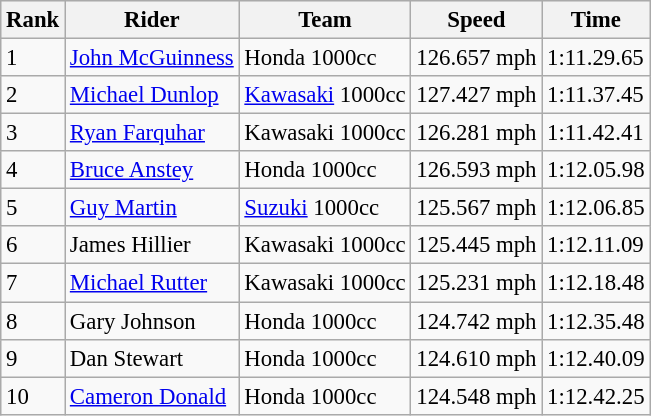<table class="wikitable" style="font-size: 95%;">
<tr style="background:#efefef;">
<th>Rank</th>
<th>Rider</th>
<th>Team</th>
<th>Speed</th>
<th>Time</th>
</tr>
<tr>
<td>1</td>
<td> <a href='#'>John McGuinness</a></td>
<td>Honda 1000cc</td>
<td>126.657 mph</td>
<td>1:11.29.65</td>
</tr>
<tr>
<td>2</td>
<td> <a href='#'>Michael Dunlop</a></td>
<td><a href='#'>Kawasaki</a> 1000cc</td>
<td>127.427 mph</td>
<td>1:11.37.45</td>
</tr>
<tr>
<td>3</td>
<td> <a href='#'>Ryan Farquhar</a></td>
<td>Kawasaki 1000cc</td>
<td>126.281 mph</td>
<td>1:11.42.41</td>
</tr>
<tr>
<td>4</td>
<td> <a href='#'>Bruce Anstey</a></td>
<td>Honda 1000cc</td>
<td>126.593 mph</td>
<td>1:12.05.98</td>
</tr>
<tr>
<td>5</td>
<td> <a href='#'>Guy Martin</a></td>
<td><a href='#'>Suzuki</a> 1000cc</td>
<td>125.567 mph</td>
<td>1:12.06.85</td>
</tr>
<tr>
<td>6</td>
<td> James Hillier</td>
<td>Kawasaki 1000cc</td>
<td>125.445 mph</td>
<td>1:12.11.09</td>
</tr>
<tr>
<td>7</td>
<td> <a href='#'>Michael Rutter</a></td>
<td>Kawasaki 1000cc</td>
<td>125.231 mph</td>
<td>1:12.18.48</td>
</tr>
<tr>
<td>8</td>
<td> Gary Johnson</td>
<td>Honda 1000cc</td>
<td>124.742 mph</td>
<td>1:12.35.48</td>
</tr>
<tr>
<td>9</td>
<td> Dan Stewart</td>
<td>Honda 1000cc</td>
<td>124.610 mph</td>
<td>1:12.40.09</td>
</tr>
<tr>
<td>10</td>
<td> <a href='#'>Cameron Donald</a></td>
<td>Honda 1000cc</td>
<td>124.548 mph</td>
<td>1:12.42.25</td>
</tr>
</table>
